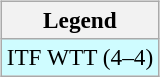<table>
<tr valign=top>
<td><br><table class=wikitable style=font-size:97%>
<tr>
<th>Legend</th>
</tr>
<tr bgcolor=cffcff>
<td>ITF WTT (4–4)</td>
</tr>
</table>
</td>
<td></td>
</tr>
</table>
